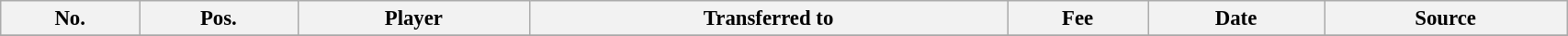<table class="wikitable sortable" style="width:90%; text-align:center; font-size:95%; text-align:left;">
<tr>
<th>No.</th>
<th>Pos.</th>
<th>Player</th>
<th>Transferred to</th>
<th>Fee</th>
<th>Date</th>
<th>Source</th>
</tr>
<tr>
</tr>
</table>
